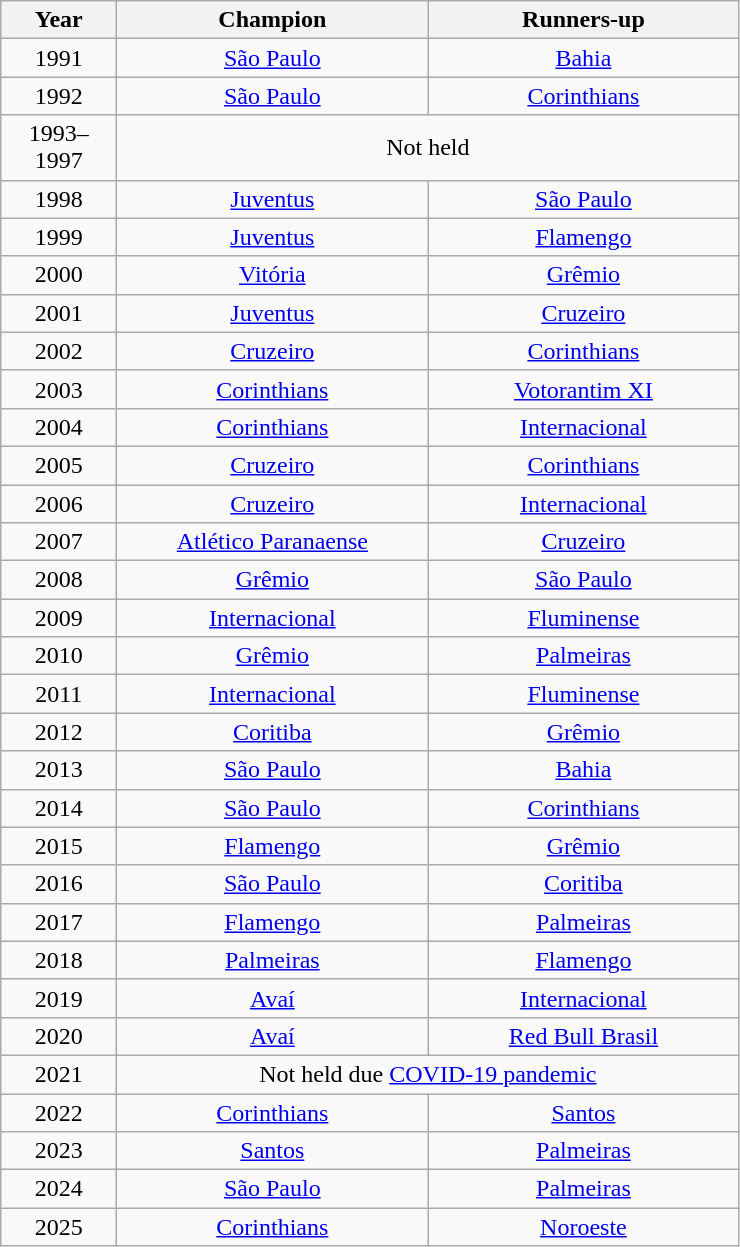<table class="wikitable sortable">
<tr>
<th width=70>Year</th>
<th width=200>Champion</th>
<th width=200>Runners-up</th>
</tr>
<tr>
<td align=center>1991</td>
<td align=center><a href='#'>São Paulo</a><br></td>
<td align=center><a href='#'>Bahia</a><br></td>
</tr>
<tr>
<td align=center>1992</td>
<td align=center><a href='#'>São Paulo</a><br></td>
<td align=center><a href='#'>Corinthians</a><br></td>
</tr>
<tr>
<td align=center>1993–1997</td>
<td align=center colspan=2>Not held</td>
</tr>
<tr>
<td align=center>1998</td>
<td align=center><a href='#'>Juventus</a><br></td>
<td align=center><a href='#'>São Paulo</a><br></td>
</tr>
<tr>
<td align=center>1999</td>
<td align=center><a href='#'>Juventus</a><br></td>
<td align=center><a href='#'>Flamengo</a><br></td>
</tr>
<tr>
<td align=center>2000</td>
<td align=center><a href='#'>Vitória</a><br></td>
<td align=center><a href='#'>Grêmio</a><br></td>
</tr>
<tr>
<td align=center>2001</td>
<td align=center><a href='#'>Juventus</a><br></td>
<td align=center><a href='#'>Cruzeiro</a><br></td>
</tr>
<tr>
<td align=center>2002</td>
<td align=center><a href='#'>Cruzeiro</a><br></td>
<td align=center><a href='#'>Corinthians</a><br></td>
</tr>
<tr>
<td align=center>2003</td>
<td align=center><a href='#'>Corinthians</a><br></td>
<td align=center><a href='#'>Votorantim XI</a><br></td>
</tr>
<tr>
<td align=center>2004</td>
<td align=center><a href='#'>Corinthians</a><br></td>
<td align=center><a href='#'>Internacional</a><br></td>
</tr>
<tr>
<td align=center>2005</td>
<td align=center><a href='#'>Cruzeiro</a><br></td>
<td align=center><a href='#'>Corinthians</a><br></td>
</tr>
<tr>
<td align=center>2006</td>
<td align=center><a href='#'>Cruzeiro</a><br></td>
<td align=center><a href='#'>Internacional</a><br></td>
</tr>
<tr>
<td align=center>2007</td>
<td align=center><a href='#'>Atlético Paranaense</a><br></td>
<td align=center><a href='#'>Cruzeiro</a><br></td>
</tr>
<tr>
<td align=center>2008</td>
<td align=center><a href='#'>Grêmio</a><br></td>
<td align=center><a href='#'>São Paulo</a><br></td>
</tr>
<tr>
<td align=center>2009</td>
<td align=center><a href='#'>Internacional</a><br></td>
<td align=center><a href='#'>Fluminense</a><br></td>
</tr>
<tr>
<td align=center>2010</td>
<td align=center><a href='#'>Grêmio</a><br></td>
<td align=center><a href='#'>Palmeiras</a><br></td>
</tr>
<tr>
<td align=center>2011</td>
<td align=center><a href='#'>Internacional</a><br></td>
<td align=center><a href='#'>Fluminense</a><br></td>
</tr>
<tr>
<td align=center>2012</td>
<td align=center><a href='#'>Coritiba</a><br></td>
<td align=center><a href='#'>Grêmio</a><br></td>
</tr>
<tr>
<td align=center>2013</td>
<td align=center><a href='#'>São Paulo</a><br></td>
<td align=center><a href='#'>Bahia</a><br></td>
</tr>
<tr>
<td align=center>2014</td>
<td align=center><a href='#'>São Paulo</a><br></td>
<td align=center><a href='#'>Corinthians</a><br></td>
</tr>
<tr>
<td align=center>2015</td>
<td align=center><a href='#'>Flamengo</a><br></td>
<td align=center><a href='#'>Grêmio</a><br></td>
</tr>
<tr>
<td align=center>2016</td>
<td align=center><a href='#'>São Paulo</a><br></td>
<td align=center><a href='#'>Coritiba</a><br></td>
</tr>
<tr>
<td align=center>2017</td>
<td align=center><a href='#'>Flamengo</a><br></td>
<td align=center><a href='#'>Palmeiras</a><br></td>
</tr>
<tr>
<td align=center>2018</td>
<td align=center><a href='#'>Palmeiras</a><br></td>
<td align=center><a href='#'>Flamengo</a><br></td>
</tr>
<tr>
<td align=center>2019</td>
<td align=center><a href='#'>Avaí</a><br></td>
<td align=center><a href='#'>Internacional</a><br></td>
</tr>
<tr>
<td align=center>2020</td>
<td align=center><a href='#'>Avaí</a><br></td>
<td align=center><a href='#'>Red Bull Brasil</a><br></td>
</tr>
<tr>
<td align=center>2021</td>
<td align=center colspan=2>Not held due <a href='#'>COVID-19 pandemic</a></td>
</tr>
<tr>
<td align=center>2022</td>
<td align=center><a href='#'>Corinthians</a><br></td>
<td align=center><a href='#'>Santos</a><br></td>
</tr>
<tr>
<td align=center>2023</td>
<td align=center><a href='#'>Santos</a><br></td>
<td align=center><a href='#'>Palmeiras</a><br></td>
</tr>
<tr>
<td align=center>2024</td>
<td align=center><a href='#'>São Paulo</a><br></td>
<td align=center><a href='#'>Palmeiras</a><br></td>
</tr>
<tr>
<td align=center>2025</td>
<td align=center><a href='#'>Corinthians</a><br></td>
<td align=center><a href='#'>Noroeste</a><br></td>
</tr>
</table>
